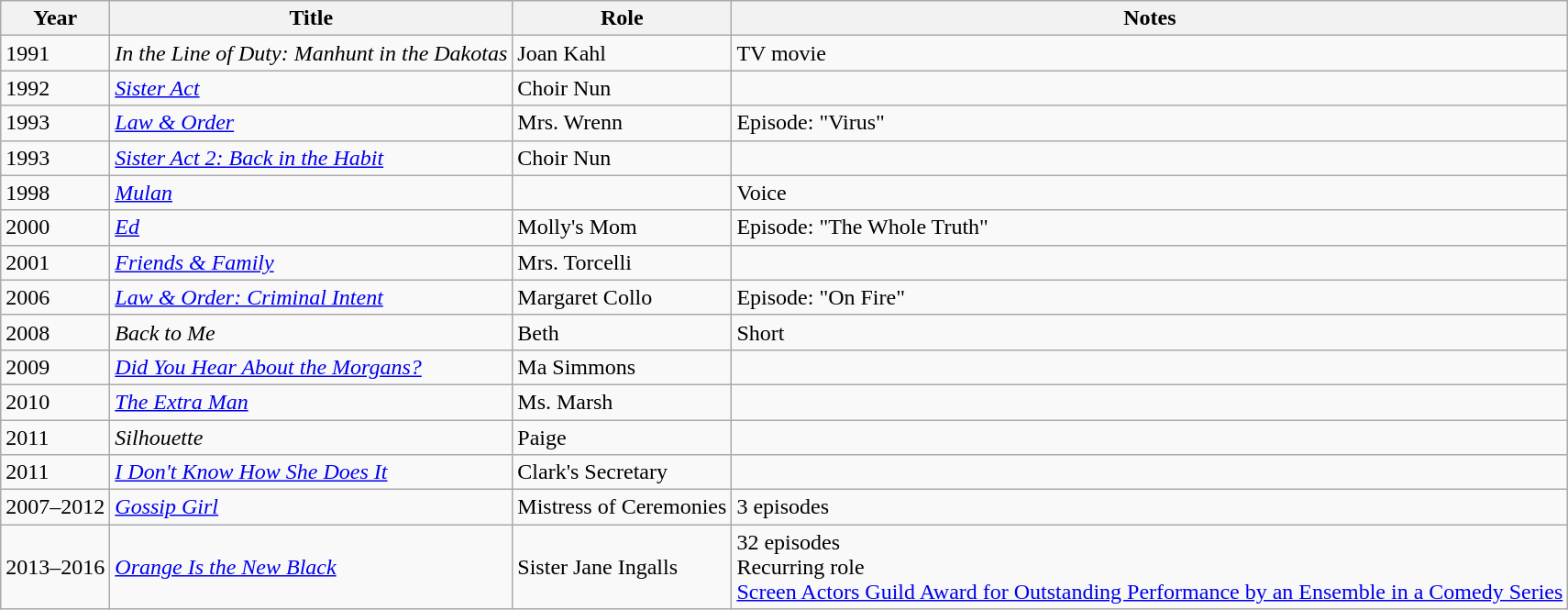<table class="wikitable sortable">
<tr>
<th>Year</th>
<th>Title</th>
<th>Role</th>
<th>Notes</th>
</tr>
<tr>
<td>1991</td>
<td><em>In the Line of Duty: Manhunt in the Dakotas</em></td>
<td>Joan Kahl</td>
<td>TV movie</td>
</tr>
<tr>
<td>1992</td>
<td><em><a href='#'>Sister Act</a></em></td>
<td>Choir Nun</td>
<td></td>
</tr>
<tr>
<td>1993</td>
<td><em><a href='#'>Law & Order</a></em></td>
<td>Mrs. Wrenn</td>
<td>Episode: "Virus"</td>
</tr>
<tr>
<td>1993</td>
<td><em><a href='#'>Sister Act 2: Back in the Habit</a></em></td>
<td>Choir Nun</td>
<td></td>
</tr>
<tr>
<td>1998</td>
<td><em><a href='#'>Mulan</a></em></td>
<td></td>
<td>Voice</td>
</tr>
<tr>
<td>2000</td>
<td><em><a href='#'>Ed</a></em></td>
<td>Molly's Mom</td>
<td>Episode: "The Whole Truth"</td>
</tr>
<tr>
<td>2001</td>
<td><em><a href='#'>Friends & Family</a></em></td>
<td>Mrs. Torcelli</td>
<td></td>
</tr>
<tr>
<td>2006</td>
<td><em><a href='#'>Law & Order: Criminal Intent</a></em></td>
<td>Margaret Collo</td>
<td>Episode: "On Fire"</td>
</tr>
<tr>
<td>2008</td>
<td><em>Back to Me</em></td>
<td>Beth</td>
<td>Short</td>
</tr>
<tr>
<td>2009</td>
<td><em><a href='#'>Did You Hear About the Morgans?</a></em></td>
<td>Ma Simmons</td>
<td></td>
</tr>
<tr>
<td>2010</td>
<td><em><a href='#'>The Extra Man</a></em></td>
<td>Ms. Marsh</td>
<td></td>
</tr>
<tr>
<td>2011</td>
<td><em>Silhouette</em></td>
<td>Paige</td>
<td></td>
</tr>
<tr>
<td>2011</td>
<td><em><a href='#'>I Don't Know How She Does It</a></em></td>
<td>Clark's Secretary</td>
<td></td>
</tr>
<tr>
<td>2007–2012</td>
<td><em><a href='#'>Gossip Girl</a></em></td>
<td>Mistress of Ceremonies</td>
<td>3 episodes</td>
</tr>
<tr>
<td>2013–2016</td>
<td><em><a href='#'>Orange Is the New Black</a></em></td>
<td>Sister Jane Ingalls</td>
<td>32 episodes<br>Recurring role<br><a href='#'>Screen Actors Guild Award for Outstanding Performance by an Ensemble in a Comedy Series</a></td>
</tr>
</table>
